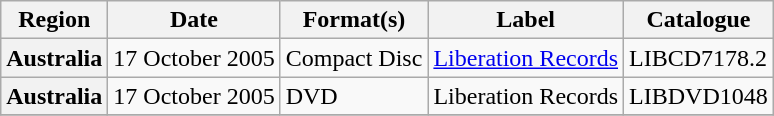<table class="wikitable plainrowheaders">
<tr>
<th scope="col">Region</th>
<th scope="col">Date</th>
<th scope="col">Format(s)</th>
<th scope="col">Label</th>
<th scope="col">Catalogue</th>
</tr>
<tr>
<th scope="row">Australia</th>
<td>17 October 2005</td>
<td>Compact Disc</td>
<td><a href='#'>Liberation Records</a></td>
<td>LIBCD7178.2</td>
</tr>
<tr>
<th scope="row">Australia</th>
<td>17 October 2005</td>
<td>DVD</td>
<td>Liberation Records</td>
<td>LIBDVD1048</td>
</tr>
<tr>
</tr>
</table>
